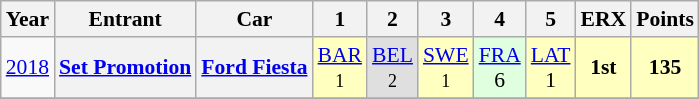<table class="wikitable" border="1" style="text-align:center; font-size:90%;">
<tr valign="top">
<th>Year</th>
<th>Entrant</th>
<th>Car</th>
<th>1</th>
<th>2</th>
<th>3</th>
<th>4</th>
<th>5</th>
<th>ERX</th>
<th>Points</th>
</tr>
<tr>
<td><a href='#'>2018</a></td>
<th><a href='#'>Set Promotion</a></th>
<th><a href='#'>Ford Fiesta</a></th>
<td style="background:#FFFFBF;"><a href='#'>BAR</a><br><small>1</small></td>
<td style="background:#DFDFDF;"><a href='#'>BEL</a><br><small>2</small></td>
<td style="background:#FFFFBF;"><a href='#'>SWE</a><br><small>1</small></td>
<td style="background:#DFFFDF;"><a href='#'>FRA</a><br><small></small>6</td>
<td style="background:#FFFFBF;"><a href='#'>LAT</a><br><small></small>1</td>
<th style="background:#FFFFBF;">1st</th>
<th style="background:#FFFFBF;">135</th>
</tr>
<tr>
</tr>
</table>
